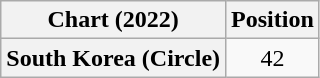<table class="wikitable plainrowheaders" style="text-align:center">
<tr>
<th scope="col">Chart (2022)</th>
<th scope="col">Position</th>
</tr>
<tr>
<th scope="row">South Korea (Circle)</th>
<td>42</td>
</tr>
</table>
